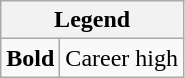<table class="wikitable mw-collapsible">
<tr>
<th colspan="2">Legend</th>
</tr>
<tr>
<td><strong>Bold</strong></td>
<td>Career high</td>
</tr>
</table>
